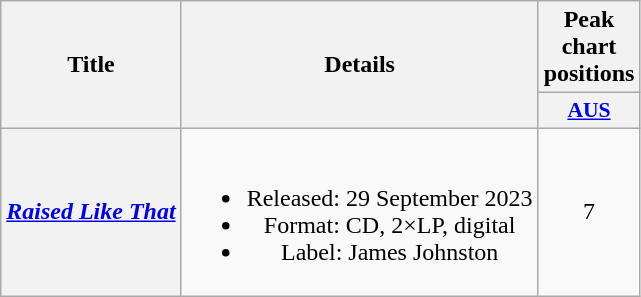<table class="wikitable plainrowheaders" style="text-align:center;" border="1">
<tr>
<th scope="col" rowspan="2">Title</th>
<th scope="col" rowspan="2">Details</th>
<th scope="col" colspan="1">Peak chart positions</th>
</tr>
<tr>
<th scope="col" style="width:3em;font-size:90%;"><a href='#'>AUS</a><br></th>
</tr>
<tr>
<th scope="row"><em><a href='#'>Raised Like That</a></em></th>
<td><br><ul><li>Released: 29 September 2023</li><li>Format: CD, 2×LP, digital</li><li>Label: James Johnston</li></ul></td>
<td>7</td>
</tr>
</table>
